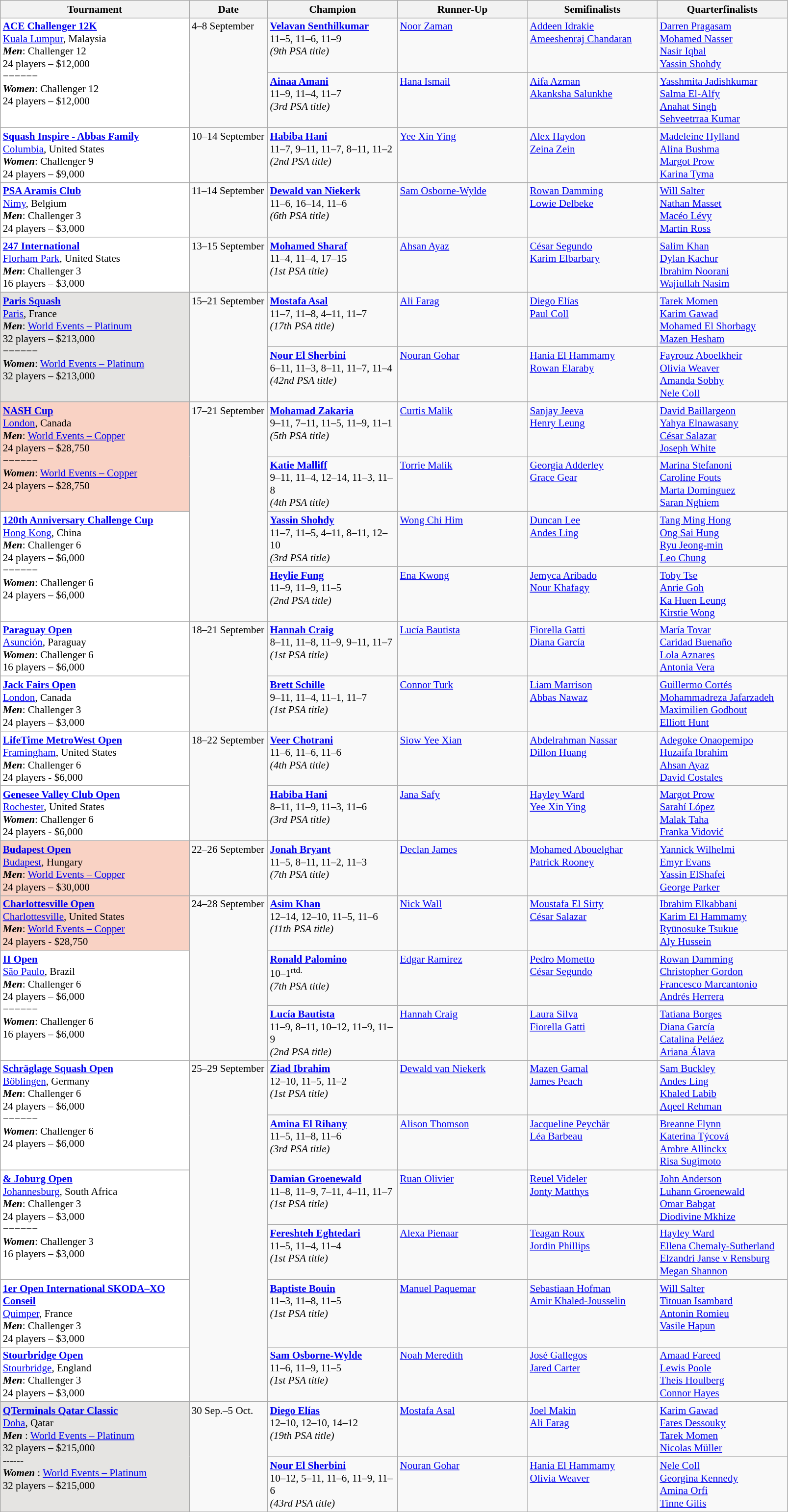<table class="wikitable" style="font-size:88%">
<tr>
<th width=250>Tournament</th>
<th width=100>Date</th>
<th width=170>Champion</th>
<th width=170>Runner-Up</th>
<th width=170>Semifinalists</th>
<th width=170>Quarterfinalists</th>
</tr>
<tr style="vertical-align:top">
<td rowspan=2 style="background:#fff;"><strong><a href='#'>ACE Challenger 12K</a></strong><br> <a href='#'>Kuala Lumpur</a>, Malaysia<br><strong><em>Men</em></strong>: Challenger 12<br>24 players – $12,000<br>−−−−−−<br><strong><em>Women</em></strong>: Challenger 12<br>24 players – $12,000</td>
<td rowspan=2>4–8 September</td>
<td> <strong><a href='#'>Velavan Senthilkumar</a></strong><br>11–5, 11–6, 11–9<br><em>(9th PSA title)</em></td>
<td> <a href='#'>Noor Zaman</a></td>
<td> <a href='#'>Addeen Idrakie</a><br> <a href='#'>Ameeshenraj Chandaran</a></td>
<td> <a href='#'>Darren Pragasam</a><br> <a href='#'>Mohamed Nasser</a><br> <a href='#'>Nasir Iqbal</a><br> <a href='#'>Yassin Shohdy</a></td>
</tr>
<tr style="vertical-align:top">
<td> <strong><a href='#'>Ainaa Amani</a></strong><br>11–9, 11–4, 11–7<br><em>(3rd PSA title)</em></td>
<td> <a href='#'>Hana Ismail</a></td>
<td> <a href='#'>Aifa Azman</a><br> <a href='#'>Akanksha Salunkhe</a></td>
<td> <a href='#'>Yasshmita Jadishkumar</a><br> <a href='#'>Salma El-Alfy</a><br> <a href='#'>Anahat Singh</a><br> <a href='#'>Sehveetrraa Kumar</a></td>
</tr>
<tr style="vertical-align:top">
<td style="background:#fff;"><strong><a href='#'>Squash Inspire - Abbas Family</a></strong><br> <a href='#'>Columbia</a>, United States<br><strong><em>Women</em></strong>: Challenger 9<br>24 players – $9,000</td>
<td>10–14 September</td>
<td> <strong><a href='#'>Habiba Hani</a></strong><br>11–7, 9–11, 11–7, 8–11, 11–2<br><em>(2nd PSA title)</em></td>
<td> <a href='#'>Yee Xin Ying</a></td>
<td> <a href='#'>Alex Haydon</a><br> <a href='#'>Zeina Zein</a></td>
<td> <a href='#'>Madeleine Hylland</a><br> <a href='#'>Alina Bushma</a><br> <a href='#'>Margot Prow</a><br> <a href='#'>Karina Tyma</a></td>
</tr>
<tr style="vertical-align:top">
<td style="background:#fff;"><strong><a href='#'>PSA Aramis Club</a></strong><br> <a href='#'>Nimy</a>, Belgium<br><strong><em>Men</em></strong>: Challenger 3<br>24 players – $3,000</td>
<td>11–14 September</td>
<td> <strong><a href='#'>Dewald van Niekerk</a></strong><br>11–6, 16–14, 11–6<br><em>(6th PSA title)</em></td>
<td> <a href='#'>Sam Osborne-Wylde</a></td>
<td> <a href='#'>Rowan Damming</a><br> <a href='#'>Lowie Delbeke</a></td>
<td> <a href='#'>Will Salter</a><br> <a href='#'>Nathan Masset</a><br> <a href='#'>Macéo Lévy</a><br> <a href='#'>Martin Ross</a></td>
</tr>
<tr style="vertical-align:top">
<td style="background:#fff;"><strong><a href='#'>247 International</a></strong><br> <a href='#'>Florham Park</a>, United States<br><strong><em>Men</em></strong>: Challenger 3<br>16 players – $3,000</td>
<td>13–15 September</td>
<td> <strong><a href='#'>Mohamed Sharaf</a></strong><br>11–4, 11–4, 17–15<br><em>(1st PSA title)</em></td>
<td> <a href='#'>Ahsan Ayaz</a></td>
<td> <a href='#'>César Segundo</a><br> <a href='#'>Karim Elbarbary</a></td>
<td> <a href='#'>Salim Khan</a><br> <a href='#'>Dylan Kachur</a><br> <a href='#'>Ibrahim Noorani</a><br> <a href='#'>Wajiullah Nasim</a></td>
</tr>
<tr style="vertical-align:top">
<td rowspan=2 style="background:#E5E4E2;"><strong><a href='#'>Paris Squash</a></strong><br> <a href='#'>Paris</a>, France<br><strong><em>Men</em></strong>: <a href='#'>World Events – Platinum</a><br>32 players – $213,000<br>−−−−−−<br><strong><em>Women</em></strong>: <a href='#'>World Events – Platinum</a><br>32 players – $213,000</td>
<td rowspan=2>15–21 September</td>
<td> <strong><a href='#'>Mostafa Asal</a></strong><br>11–7, 11–8, 4–11, 11–7<br><em>(17th PSA title)</em></td>
<td> <a href='#'>Ali Farag</a></td>
<td> <a href='#'>Diego Elías</a><br> <a href='#'>Paul Coll</a></td>
<td> <a href='#'>Tarek Momen</a><br> <a href='#'>Karim Gawad</a><br> <a href='#'>Mohamed El Shorbagy</a><br> <a href='#'>Mazen Hesham</a></td>
</tr>
<tr style="vertical-align:top">
<td> <strong><a href='#'>Nour El Sherbini</a></strong><br>6–11, 11–3, 8–11, 11–7, 11–4<br><em>(42nd PSA title)</em></td>
<td> <a href='#'>Nouran Gohar</a></td>
<td> <a href='#'>Hania El Hammamy</a><br> <a href='#'>Rowan Elaraby</a></td>
<td> <a href='#'>Fayrouz Aboelkheir</a><br> <a href='#'>Olivia Weaver</a><br> <a href='#'>Amanda Sobhy</a><br> <a href='#'>Nele Coll</a></td>
</tr>
<tr style="vertical-align:top">
<td rowspan=2 style="background:#f9d2c4;"><strong><a href='#'>NASH Cup</a></strong><br> <a href='#'>London</a>, Canada<br><strong><em>Men</em></strong>: <a href='#'>World Events – Copper</a><br>24 players – $28,750<br>−−−−−−<br><strong><em>Women</em></strong>: <a href='#'>World Events – Copper</a><br>24 players – $28,750</td>
<td rowspan=4>17–21 September</td>
<td> <strong><a href='#'>Mohamad Zakaria</a></strong><br>9–11, 7–11, 11–5, 11–9, 11–1<br><em>(5th PSA title)</em></td>
<td> <a href='#'>Curtis Malik</a></td>
<td> <a href='#'>Sanjay Jeeva</a><br> <a href='#'>Henry Leung</a></td>
<td> <a href='#'>David Baillargeon</a><br> <a href='#'>Yahya Elnawasany</a><br> <a href='#'>César Salazar</a><br> <a href='#'>Joseph White</a></td>
</tr>
<tr style="vertical-align:top">
<td> <strong><a href='#'>Katie Malliff</a></strong><br>9–11, 11–4, 12–14, 11–3, 11–8<br><em>(4th PSA title)</em></td>
<td> <a href='#'>Torrie Malik</a></td>
<td> <a href='#'>Georgia Adderley</a><br> <a href='#'>Grace Gear</a></td>
<td> <a href='#'>Marina Stefanoni</a><br> <a href='#'>Caroline Fouts</a><br> <a href='#'>Marta Domínguez</a><br> <a href='#'>Saran Nghiem</a></td>
</tr>
<tr style="vertical-align:top">
<td rowspan=2 style="background:#fff;"><strong><a href='#'> 120th Anniversary Challenge Cup</a></strong><br> <a href='#'>Hong Kong</a>, China<br><strong><em>Men</em></strong>: Challenger 6<br>24 players – $6,000<br>−−−−−−<br><strong><em>Women</em></strong>: Challenger 6<br>24 players – $6,000</td>
<td> <strong><a href='#'>Yassin Shohdy</a></strong><br>11–7, 11–5, 4–11, 8–11, 12–10<br><em>(3rd PSA title)</em></td>
<td> <a href='#'>Wong Chi Him</a></td>
<td> <a href='#'>Duncan Lee</a><br> <a href='#'>Andes Ling</a></td>
<td> <a href='#'>Tang Ming Hong</a><br> <a href='#'>Ong Sai Hung</a><br> <a href='#'>Ryu Jeong-min</a><br> <a href='#'>Leo Chung</a></td>
</tr>
<tr style="vertical-align:top">
<td> <strong><a href='#'>Heylie Fung</a></strong><br>11–9, 11–9, 11–5<br><em>(2nd PSA title)</em></td>
<td> <a href='#'>Ena Kwong</a></td>
<td> <a href='#'>Jemyca Aribado</a><br> <a href='#'>Nour Khafagy</a></td>
<td> <a href='#'>Toby Tse</a><br> <a href='#'>Anrie Goh</a><br> <a href='#'>Ka Huen Leung</a><br> <a href='#'>Kirstie Wong</a></td>
</tr>
<tr style="vertical-align:top">
<td style="background:#fff;"><strong><a href='#'>Paraguay Open</a></strong><br> <a href='#'>Asunción</a>, Paraguay<br><strong><em>Women</em></strong>: Challenger 6<br>16 players – $6,000</td>
<td rowspan=2>18–21 September</td>
<td> <strong><a href='#'>Hannah Craig</a></strong><br>8–11, 11–8, 11–9, 9–11, 11–7<br><em>(1st PSA title)</em></td>
<td> <a href='#'>Lucía Bautista</a></td>
<td> <a href='#'>Fiorella Gatti</a><br> <a href='#'>Diana García</a></td>
<td> <a href='#'>María Tovar</a><br> <a href='#'>Caridad Buenaño</a><br> <a href='#'>Lola Aznares</a><br> <a href='#'>Antonia Vera</a></td>
</tr>
<tr style="vertical-align:top">
<td style="background:#fff;"><strong><a href='#'>Jack Fairs Open</a></strong><br> <a href='#'>London</a>, Canada<br><strong><em>Men</em></strong>: Challenger 3<br>24 players – $3,000</td>
<td> <strong><a href='#'>Brett Schille</a></strong><br>9–11, 11–4, 11–1, 11–7<br><em>(1st PSA title)</em></td>
<td> <a href='#'>Connor Turk</a></td>
<td> <a href='#'>Liam Marrison</a><br> <a href='#'>Abbas Nawaz</a></td>
<td> <a href='#'>Guillermo Cortés</a><br> <a href='#'>Mohammadreza Jafarzadeh</a><br> <a href='#'>Maximilien Godbout</a><br> <a href='#'>Elliott Hunt</a></td>
</tr>
<tr style="vertical-align:top">
<td style="background:#fff;"><strong><a href='#'>LifeTime MetroWest Open</a></strong><br> <a href='#'>Framingham</a>, United States<br><strong><em>Men</em></strong>: Challenger 6<br>24 players - $6,000</td>
<td rowspan=2>18–22 September</td>
<td> <strong><a href='#'>Veer Chotrani</a></strong><br>11–6, 11–6, 11–6<br><em>(4th PSA title)</em></td>
<td> <a href='#'>Siow Yee Xian</a></td>
<td> <a href='#'>Abdelrahman Nassar</a><br> <a href='#'>Dillon Huang</a></td>
<td> <a href='#'>Adegoke Onaopemipo</a><br> <a href='#'>Huzaifa Ibrahim</a><br> <a href='#'>Ahsan Ayaz</a><br> <a href='#'>David Costales</a></td>
</tr>
<tr style="vertical-align:top">
<td style="background:#fff;"><strong><a href='#'>Genesee Valley Club Open</a></strong><br> <a href='#'>Rochester</a>, United States<br><strong><em>Women</em></strong>: Challenger 6<br>24 players - $6,000</td>
<td> <strong><a href='#'>Habiba Hani</a></strong><br>8–11, 11–9, 11–3, 11–6<br><em>(3rd PSA title)</em></td>
<td> <a href='#'>Jana Safy</a></td>
<td> <a href='#'>Hayley Ward</a><br> <a href='#'>Yee Xin Ying</a></td>
<td> <a href='#'>Margot Prow</a><br> <a href='#'>Sarahí López</a><br> <a href='#'>Malak Taha</a><br> <a href='#'>Franka Vidović</a></td>
</tr>
<tr style="vertical-align:top">
<td style="background:#f9d2c4;"><strong><a href='#'>Budapest Open</a></strong><br> <a href='#'>Budapest</a>, Hungary<br><strong><em>Men</em></strong>: <a href='#'>World Events – Copper</a><br>24 players – $30,000</td>
<td>22–26 September</td>
<td> <strong><a href='#'>Jonah Bryant</a></strong><br>11–5, 8–11, 11–2, 11–3<br><em>(7th PSA title)</em></td>
<td> <a href='#'>Declan James</a></td>
<td> <a href='#'>Mohamed Abouelghar</a><br> <a href='#'>Patrick Rooney</a></td>
<td> <a href='#'>Yannick Wilhelmi</a><br> <a href='#'>Emyr Evans</a><br> <a href='#'>Yassin ElShafei</a><br> <a href='#'>George Parker</a></td>
</tr>
<tr style="vertical-align:top">
<td style="background:#f9d2c4;"><strong><a href='#'>Charlottesville Open</a></strong><br> <a href='#'>Charlottesville</a>, United States<br><strong><em>Men</em></strong>: <a href='#'>World Events – Copper</a><br>24 players - $28,750</td>
<td rowspan=3>24–28 September</td>
<td> <strong><a href='#'>Asim Khan</a></strong><br>12–14, 12–10, 11–5, 11–6<br><em>(11th PSA title)</em></td>
<td> <a href='#'>Nick Wall</a></td>
<td> <a href='#'>Moustafa El Sirty</a><br> <a href='#'>César Salazar</a></td>
<td> <a href='#'>Ibrahim Elkabbani</a><br> <a href='#'>Karim El Hammamy</a><br> <a href='#'>Ryūnosuke Tsukue</a><br> <a href='#'>Aly Hussein</a></td>
</tr>
<tr style="vertical-align:top">
<td rowspan=2 style="background:#fff;"><strong><a href='#'>II  Open</a></strong><br> <a href='#'>São Paulo</a>, Brazil<br><strong><em>Men</em></strong>: Challenger 6<br>24 players – $6,000<br>−−−−−−<br><strong><em>Women</em></strong>: Challenger 6<br>16 players – $6,000</td>
<td> <strong><a href='#'>Ronald Palomino</a></strong><br>10–1<sup>rtd.</sup><br><em>(7th PSA title)</em></td>
<td> <a href='#'>Edgar Ramírez</a></td>
<td> <a href='#'>Pedro Mometto</a><br> <a href='#'>César Segundo</a></td>
<td> <a href='#'>Rowan Damming</a><br> <a href='#'>Christopher Gordon</a><br> <a href='#'>Francesco Marcantonio</a><br> <a href='#'>Andrés Herrera</a></td>
</tr>
<tr style="vertical-align:top">
<td> <strong><a href='#'>Lucía Bautista</a></strong><br>11–9, 8–11, 10–12, 11–9, 11–9<br><em>(2nd PSA title)</em></td>
<td> <a href='#'>Hannah Craig</a></td>
<td> <a href='#'>Laura Silva</a><br> <a href='#'>Fiorella Gatti</a></td>
<td> <a href='#'>Tatiana Borges</a><br> <a href='#'>Diana García</a><br> <a href='#'>Catalina Peláez</a><br> <a href='#'>Ariana Álava</a></td>
</tr>
<tr style="vertical-align:top">
<td rowspan=2 style="background:#fff;"><strong><a href='#'>Schräglage Squash Open</a></strong><br> <a href='#'>Böblingen</a>, Germany<br><strong><em>Men</em></strong>: Challenger 6<br>24 players – $6,000<br>−−−−−−<br><strong><em>Women</em></strong>: Challenger 6<br>24 players – $6,000</td>
<td rowspan=6>25–29 September</td>
<td> <strong><a href='#'>Ziad Ibrahim</a></strong><br>12–10, 11–5, 11–2<br><em>(1st PSA title)</em></td>
<td> <a href='#'>Dewald van Niekerk</a></td>
<td> <a href='#'>Mazen Gamal</a><br> <a href='#'>James Peach</a></td>
<td> <a href='#'>Sam Buckley</a><br> <a href='#'>Andes Ling</a><br> <a href='#'>Khaled Labib</a><br> <a href='#'>Aqeel Rehman</a></td>
</tr>
<tr style="vertical-align:top">
<td> <strong><a href='#'>Amina El Rihany</a></strong><br>11–5, 11–8, 11–6<br><em>(3rd PSA title)</em></td>
<td> <a href='#'>Alison Thomson</a></td>
<td> <a href='#'>Jacqueline Peychär</a><br> <a href='#'>Léa Barbeau</a></td>
<td> <a href='#'>Breanne Flynn</a><br> <a href='#'>Katerina Týcová</a><br> <a href='#'>Ambre Allinckx</a><br> <a href='#'>Risa Sugimoto</a></td>
</tr>
<tr style="vertical-align:top">
<td rowspan=2 style="background:#fff;"><strong><a href='#'> &  Joburg Open</a></strong><br> <a href='#'>Johannesburg</a>, South Africa<br><strong><em>Men</em></strong>: Challenger 3<br>24 players – $3,000<br>−−−−−−<br><strong><em>Women</em></strong>: Challenger 3<br>16 players – $3,000</td>
<td> <strong><a href='#'>Damian Groenewald</a></strong><br>11–8, 11–9, 7–11, 4–11, 11–7<br><em>(1st PSA title)</em></td>
<td> <a href='#'>Ruan Olivier</a></td>
<td> <a href='#'>Reuel Videler</a><br> <a href='#'>Jonty Matthys</a></td>
<td> <a href='#'>John Anderson</a><br> <a href='#'>Luhann Groenewald</a><br> <a href='#'>Omar Bahgat</a><br> <a href='#'>Diodivine Mkhize</a></td>
</tr>
<tr style="vertical-align:top">
<td> <strong><a href='#'>Fereshteh Eghtedari</a></strong><br>11–5, 11–4, 11–4<br><em>(1st PSA title)</em></td>
<td> <a href='#'>Alexa Pienaar</a></td>
<td> <a href='#'>Teagan Roux</a><br> <a href='#'>Jordin Phillips</a></td>
<td> <a href='#'>Hayley Ward</a><br> <a href='#'>Ellena Chemaly-Sutherland</a><br> <a href='#'>Elzandri Janse v Rensburg</a><br> <a href='#'>Megan Shannon</a></td>
</tr>
<tr style="vertical-align:top">
<td style="background:#fff;"><strong><a href='#'>1er Open International SKODA–XO Conseil</a></strong><br> <a href='#'>Quimper</a>, France<br><strong><em>Men</em></strong>: Challenger 3<br>24 players – $3,000</td>
<td> <strong><a href='#'>Baptiste Bouin</a></strong><br>11–3, 11–8, 11–5<br><em>(1st PSA title)</em></td>
<td> <a href='#'>Manuel Paquemar</a></td>
<td> <a href='#'>Sebastiaan Hofman</a><br> <a href='#'>Amir Khaled-Jousselin</a></td>
<td> <a href='#'>Will Salter</a><br> <a href='#'>Titouan Isambard</a><br> <a href='#'>Antonin Romieu</a><br> <a href='#'>Vasile Hapun</a></td>
</tr>
<tr style="vertical-align:top">
<td style="background:#fff;"><strong><a href='#'>Stourbridge Open</a></strong><br> <a href='#'>Stourbridge</a>, England<br><strong><em>Men</em></strong>: Challenger 3<br>24 players – $3,000</td>
<td> <strong><a href='#'>Sam Osborne-Wylde</a></strong><br>11–6, 11–9, 11–5<br><em>(1st PSA title)</em></td>
<td> <a href='#'>Noah Meredith</a></td>
<td> <a href='#'>José Gallegos</a><br> <a href='#'>Jared Carter</a></td>
<td> <a href='#'>Amaad Fareed</a><br> <a href='#'>Lewis Poole</a><br> <a href='#'>Theis Houlberg</a><br> <a href='#'>Connor Hayes</a></td>
</tr>
<tr style="vertical-align:top">
<td rowspan=2 style="background:#E5E4E2;"><strong><a href='#'>QTerminals Qatar Classic</a></strong><br> <a href='#'>Doha</a>, Qatar<br><strong> <em>Men</em> </strong>: <a href='#'>World Events – Platinum</a><br>32 players – $215,000<br>------<br><strong> <em>Women</em> </strong>: <a href='#'>World Events – Platinum</a><br>32 players – $215,000</td>
<td rowspan=2>30 Sep.–5 Oct.</td>
<td> <strong><a href='#'>Diego Elías</a></strong><br>12–10, 12–10, 14–12<br><em>(19th PSA title)</em></td>
<td> <a href='#'>Mostafa Asal</a></td>
<td> <a href='#'>Joel Makin</a><br> <a href='#'>Ali Farag</a></td>
<td> <a href='#'>Karim Gawad</a><br> <a href='#'>Fares Dessouky</a><br> <a href='#'>Tarek Momen</a><br> <a href='#'>Nicolas Müller</a></td>
</tr>
<tr style="vertical-align:top">
<td> <strong><a href='#'>Nour El Sherbini</a></strong><br>10–12, 5–11, 11–6, 11–9, 11–6<br><em>(43rd PSA title)</em></td>
<td> <a href='#'>Nouran Gohar</a></td>
<td> <a href='#'>Hania El Hammamy</a><br> <a href='#'>Olivia Weaver</a></td>
<td> <a href='#'>Nele Coll</a><br> <a href='#'>Georgina Kennedy</a><br> <a href='#'>Amina Orfi</a><br> <a href='#'>Tinne Gilis</a></td>
</tr>
</table>
